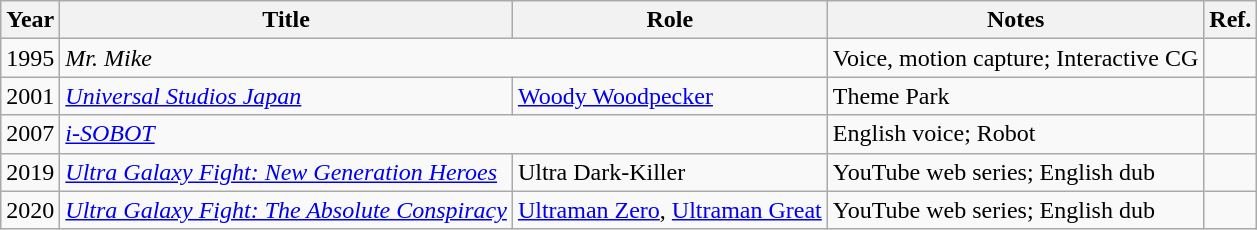<table class="wikitable">
<tr>
<th>Year</th>
<th>Title</th>
<th>Role</th>
<th>Notes</th>
<th>Ref.</th>
</tr>
<tr>
<td>1995</td>
<td colspan="2"><em>Mr. Mike</em></td>
<td>Voice, motion capture; Interactive CG</td>
<td></td>
</tr>
<tr>
<td>2001</td>
<td><em><a href='#'>Universal Studios Japan</a></em></td>
<td><a href='#'>Woody Woodpecker</a></td>
<td>Theme Park</td>
<td></td>
</tr>
<tr>
<td>2007</td>
<td colspan="2"><em><a href='#'>i-SOBOT</a></em></td>
<td>English voice; Robot</td>
<td></td>
</tr>
<tr>
<td>2019</td>
<td><em><a href='#'>Ultra Galaxy Fight: New Generation Heroes</a></em></td>
<td>Ultra Dark-Killer</td>
<td>YouTube web series; English dub</td>
<td></td>
</tr>
<tr>
<td>2020</td>
<td><em><a href='#'>Ultra Galaxy Fight: The Absolute Conspiracy</a></em></td>
<td><a href='#'>Ultraman Zero</a>, <a href='#'>Ultraman Great</a></td>
<td>YouTube web series; English dub</td>
<td></td>
</tr>
</table>
